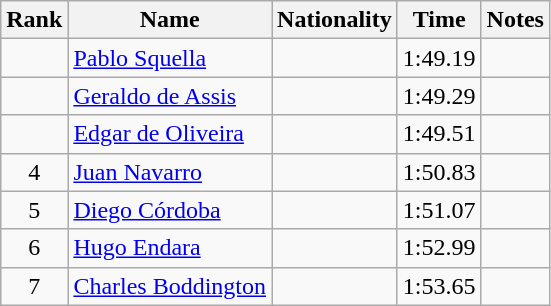<table class="wikitable sortable" style="text-align:center">
<tr>
<th>Rank</th>
<th>Name</th>
<th>Nationality</th>
<th>Time</th>
<th>Notes</th>
</tr>
<tr>
<td></td>
<td align=left><a href='#'>Pablo Squella</a></td>
<td align=left></td>
<td>1:49.19</td>
<td></td>
</tr>
<tr>
<td></td>
<td align=left><a href='#'>Geraldo de Assis</a></td>
<td align=left></td>
<td>1:49.29</td>
<td></td>
</tr>
<tr>
<td></td>
<td align=left><a href='#'>Edgar de Oliveira</a></td>
<td align=left></td>
<td>1:49.51</td>
<td></td>
</tr>
<tr>
<td>4</td>
<td align=left><a href='#'>Juan Navarro</a></td>
<td align=left></td>
<td>1:50.83</td>
<td></td>
</tr>
<tr>
<td>5</td>
<td align=left><a href='#'>Diego Córdoba</a></td>
<td align=left></td>
<td>1:51.07</td>
<td></td>
</tr>
<tr>
<td>6</td>
<td align=left><a href='#'>Hugo Endara</a></td>
<td align=left></td>
<td>1:52.99</td>
<td></td>
</tr>
<tr>
<td>7</td>
<td align=left><a href='#'>Charles Boddington</a></td>
<td align=left></td>
<td>1:53.65</td>
<td></td>
</tr>
</table>
